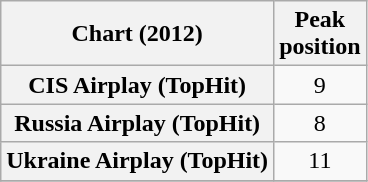<table class="wikitable sortable plainrowheaders" style="text-align:center">
<tr>
<th scope="col">Chart (2012)</th>
<th scope="col">Peak<br>position</th>
</tr>
<tr>
<th scope="row">CIS Airplay (TopHit)</th>
<td>9</td>
</tr>
<tr>
<th scope="row">Russia Airplay (TopHit)</th>
<td>8</td>
</tr>
<tr>
<th scope="row">Ukraine Airplay (TopHit)</th>
<td>11</td>
</tr>
<tr>
</tr>
</table>
